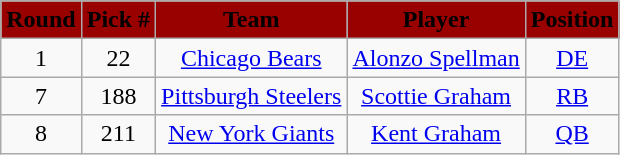<table class="wikitable" style="text-align:center">
<tr style="background:#900;">
<td><strong><span>Round</span></strong></td>
<td><strong><span>Pick #</span></strong></td>
<td><strong><span>Team</span></strong></td>
<td><strong><span>Player</span></strong></td>
<td><strong><span>Position</span></strong></td>
</tr>
<tr>
<td>1</td>
<td align=center>22</td>
<td><a href='#'>Chicago Bears</a></td>
<td><a href='#'>Alonzo Spellman</a></td>
<td><a href='#'>DE</a></td>
</tr>
<tr>
<td>7</td>
<td align=center>188</td>
<td><a href='#'>Pittsburgh Steelers</a></td>
<td><a href='#'>Scottie Graham</a></td>
<td><a href='#'>RB</a></td>
</tr>
<tr>
<td>8</td>
<td align=center>211</td>
<td><a href='#'>New York Giants</a></td>
<td><a href='#'>Kent Graham</a></td>
<td><a href='#'>QB</a></td>
</tr>
</table>
